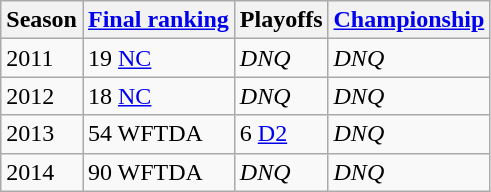<table class="wikitable sortable">
<tr>
<th>Season</th>
<th><a href='#'>Final ranking</a></th>
<th>Playoffs</th>
<th><a href='#'>Championship</a></th>
</tr>
<tr>
<td>2011</td>
<td>19 <a href='#'>NC</a></td>
<td><em>DNQ</em></td>
<td><em>DNQ</em></td>
</tr>
<tr>
<td>2012</td>
<td>18 <a href='#'>NC</a></td>
<td><em>DNQ</em></td>
<td><em>DNQ</em></td>
</tr>
<tr>
<td>2013</td>
<td>54 WFTDA </td>
<td>6 <a href='#'>D2</a></td>
<td><em>DNQ</em></td>
</tr>
<tr>
<td>2014</td>
<td>90 WFTDA</td>
<td><em>DNQ</em></td>
<td><em>DNQ</em></td>
</tr>
</table>
